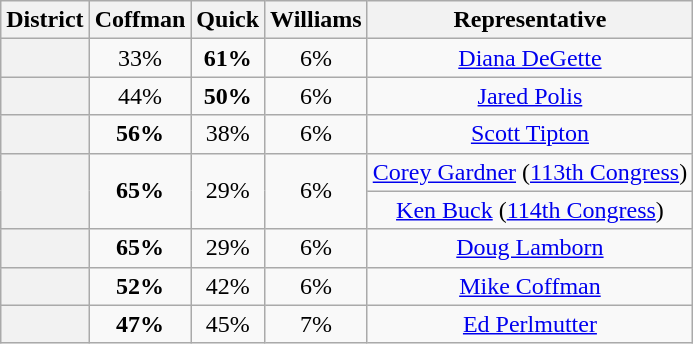<table class="wikitable sortable">
<tr>
<th>District</th>
<th>Coffman</th>
<th>Quick</th>
<th>Williams</th>
<th>Representative</th>
</tr>
<tr align=center>
<th></th>
<td>33%</td>
<td><strong>61%</strong></td>
<td>6%</td>
<td><a href='#'>Diana DeGette</a></td>
</tr>
<tr align=center>
<th></th>
<td>44%</td>
<td><strong>50%</strong></td>
<td>6%</td>
<td><a href='#'>Jared Polis</a></td>
</tr>
<tr align=center>
<th></th>
<td><strong>56%</strong></td>
<td>38%</td>
<td>6%</td>
<td><a href='#'>Scott Tipton</a></td>
</tr>
<tr align=center>
<th rowspan=2 ></th>
<td rowspan=2><strong>65%</strong></td>
<td rowspan=2>29%</td>
<td rowspan=2>6%</td>
<td><a href='#'>Corey Gardner</a> (<a href='#'>113th Congress</a>)</td>
</tr>
<tr align=center>
<td><a href='#'>Ken Buck</a> (<a href='#'>114th Congress</a>)</td>
</tr>
<tr align=center>
<th></th>
<td><strong>65%</strong></td>
<td>29%</td>
<td>6%</td>
<td><a href='#'>Doug Lamborn</a></td>
</tr>
<tr align=center>
<th></th>
<td><strong>52%</strong></td>
<td>42%</td>
<td>6%</td>
<td><a href='#'>Mike Coffman</a></td>
</tr>
<tr align=center>
<th></th>
<td><strong>47%</strong></td>
<td>45%</td>
<td>7%</td>
<td><a href='#'>Ed Perlmutter</a></td>
</tr>
</table>
